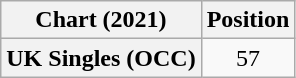<table class="wikitable plainrowheaders" style="text-align:center">
<tr>
<th scope="col">Chart (2021)</th>
<th scope="col">Position</th>
</tr>
<tr>
<th scope="row">UK Singles (OCC)</th>
<td>57</td>
</tr>
</table>
